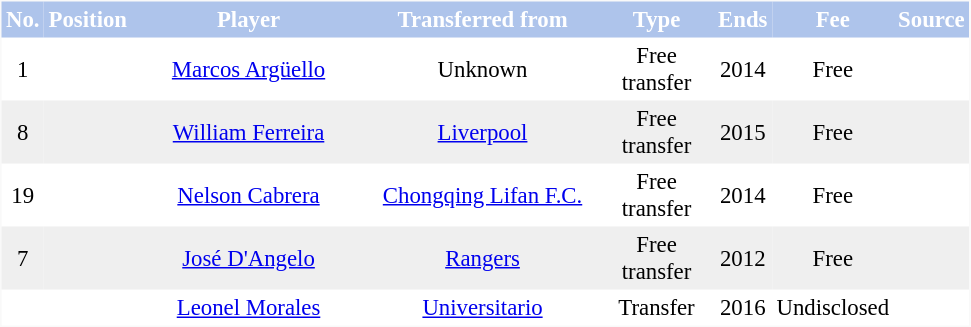<table class="sortable"  cellspacing="0" cellpadding="3" style="text-align:center; font-size:95%;border:1px solid #f9f9f9">
<tr>
<th style="background:#AEC4EB;color:white; width:20px;">No.</th>
<th style="background:#AEC4EB;color:white; width:20px;">Position</th>
<th style="background:#AEC4EB;color:white; width:150px;">Player</th>
<th style="background:#AEC4EB;color:white; width:150px;">Transferred from</th>
<th style="background:#AEC4EB;color:white; width:70px;">Type</th>
<th style="background:#AEC4EB;color:white; width:30px;">Ends</th>
<th style="background:#AEC4EB;color:white; width:30px;">Fee</th>
<th style="background:#AEC4EB;color:white; width:30px;">Source</th>
</tr>
<tr>
<td>1</td>
<td></td>
<td><a href='#'>Marcos Argüello</a></td>
<td>Unknown</td>
<td>Free transfer</td>
<td>2014</td>
<td>Free</td>
<td></td>
</tr>
<tr bgcolor="#EFEFEF">
<td>8</td>
<td></td>
<td> <a href='#'>William Ferreira</a></td>
<td><a href='#'>Liverpool</a></td>
<td>Free transfer</td>
<td>2015</td>
<td>Free</td>
<td></td>
</tr>
<tr>
<td>19</td>
<td></td>
<td><a href='#'>Nelson Cabrera</a></td>
<td><a href='#'>Chongqing Lifan F.C.</a></td>
<td>Free transfer</td>
<td>2014</td>
<td>Free</td>
<td></td>
</tr>
<tr bgcolor="#EFEFEF">
<td>7</td>
<td></td>
<td> <a href='#'>José D'Angelo</a></td>
<td><a href='#'>Rangers</a></td>
<td>Free transfer</td>
<td>2012</td>
<td>Free</td>
<td></td>
</tr>
<tr>
<td></td>
<td></td>
<td> <a href='#'>Leonel Morales</a></td>
<td><a href='#'>Universitario</a></td>
<td>Transfer</td>
<td>2016</td>
<td>Undisclosed</td>
<td></td>
</tr>
</table>
